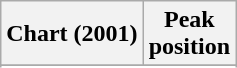<table class="wikitable sortable plainrowheaders" style="text-align:center">
<tr>
<th scope="col">Chart (2001)</th>
<th scope="col">Peak<br> position</th>
</tr>
<tr>
</tr>
<tr>
</tr>
</table>
